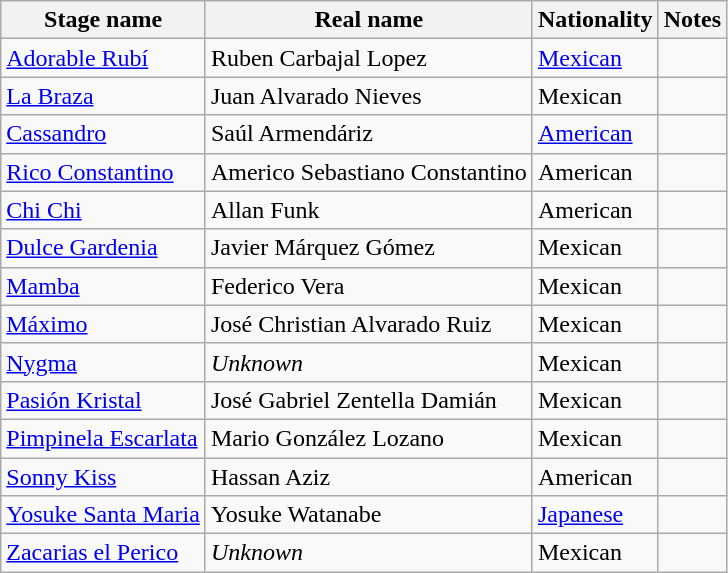<table class="wikitable sortable">
<tr>
<th>Stage name</th>
<th>Real name</th>
<th>Nationality</th>
<th class="unsortable">Notes</th>
</tr>
<tr>
<td><a href='#'>Adorable Rubí</a></td>
<td>Ruben Carbajal Lopez</td>
<td><a href='#'>Mexican</a></td>
<td></td>
</tr>
<tr>
<td><a href='#'>La Braza</a></td>
<td>Juan Alvarado Nieves</td>
<td>Mexican</td>
<td></td>
</tr>
<tr>
<td><a href='#'>Cassandro</a></td>
<td>Saúl Armendáriz</td>
<td><a href='#'>American</a></td>
<td></td>
</tr>
<tr>
<td><a href='#'>Rico Constantino</a></td>
<td>Americo Sebastiano Constantino</td>
<td>American</td>
<td></td>
</tr>
<tr>
<td><a href='#'>Chi Chi</a></td>
<td>Allan Funk</td>
<td>American</td>
<td></td>
</tr>
<tr>
<td><a href='#'>Dulce Gardenia</a></td>
<td>Javier Márquez Gómez</td>
<td>Mexican</td>
<td></td>
</tr>
<tr>
<td><a href='#'>Mamba</a></td>
<td>Federico Vera</td>
<td>Mexican</td>
<td></td>
</tr>
<tr>
<td><a href='#'>Máximo</a></td>
<td>José Christian Alvarado Ruiz</td>
<td>Mexican</td>
<td></td>
</tr>
<tr>
<td><a href='#'>Nygma</a></td>
<td><em>Unknown</em></td>
<td>Mexican</td>
<td></td>
</tr>
<tr>
<td><a href='#'>Pasión Kristal</a></td>
<td>José Gabriel Zentella Damián</td>
<td>Mexican</td>
<td></td>
</tr>
<tr>
<td><a href='#'>Pimpinela Escarlata</a></td>
<td>Mario González Lozano</td>
<td>Mexican</td>
<td></td>
</tr>
<tr>
<td><a href='#'>Sonny Kiss</a></td>
<td>Hassan Aziz</td>
<td>American</td>
<td></td>
</tr>
<tr>
<td><a href='#'>Yosuke Santa Maria</a></td>
<td>Yosuke Watanabe</td>
<td><a href='#'>Japanese</a></td>
<td></td>
</tr>
<tr>
<td><a href='#'>Zacarias el Perico</a></td>
<td><em>Unknown</em></td>
<td>Mexican</td>
<td></td>
</tr>
</table>
